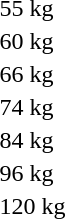<table>
<tr>
<td>55 kg<br></td>
<td></td>
<td></td>
<td></td>
</tr>
<tr>
<td>60 kg<br></td>
<td></td>
<td></td>
<td></td>
</tr>
<tr>
<td>66 kg<br></td>
<td></td>
<td></td>
<td></td>
</tr>
<tr>
<td>74 kg<br></td>
<td></td>
<td></td>
<td></td>
</tr>
<tr>
<td>84 kg<br></td>
<td></td>
<td></td>
<td></td>
</tr>
<tr>
<td>96 kg<br></td>
<td></td>
<td></td>
<td></td>
</tr>
<tr>
<td>120 kg<br></td>
<td></td>
<td></td>
<td></td>
</tr>
</table>
